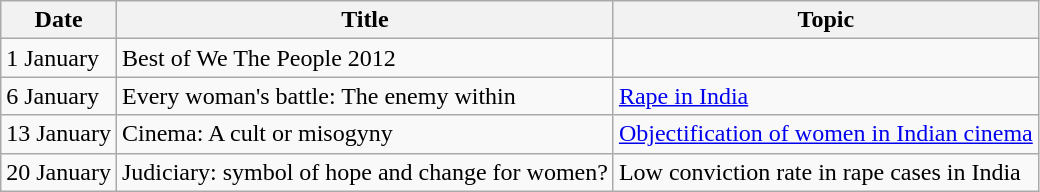<table class="wikitable">
<tr>
<th scope="col">Date</th>
<th scope="col">Title</th>
<th scope="col">Topic</th>
</tr>
<tr>
<td>1 January</td>
<td>Best of We The People 2012</td>
</tr>
<tr>
<td>6 January</td>
<td>Every woman's battle: The enemy within</td>
<td><a href='#'>Rape in India</a></td>
</tr>
<tr>
<td>13 January</td>
<td>Cinema: A cult or misogyny</td>
<td><a href='#'>Objectification of women in Indian cinema</a></td>
</tr>
<tr>
<td>20 January</td>
<td>Judiciary: symbol of hope and change for women?</td>
<td>Low conviction rate in rape cases in India</td>
</tr>
</table>
